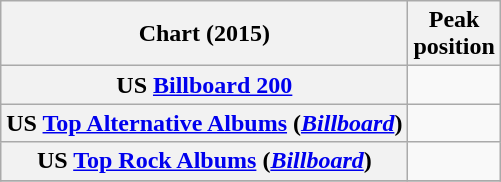<table class="wikitable sortable plainrowheaders" style="text-align:center">
<tr>
<th scope="col">Chart (2015)</th>
<th scope="col">Peak<br> position</th>
</tr>
<tr>
<th scope="row">US <a href='#'>Billboard 200</a></th>
<td></td>
</tr>
<tr>
<th scope="row">US <a href='#'>Top Alternative Albums</a> (<em><a href='#'>Billboard</a></em>)</th>
<td></td>
</tr>
<tr>
<th scope="row">US <a href='#'>Top Rock Albums</a> (<em><a href='#'>Billboard</a></em>)</th>
<td></td>
</tr>
<tr>
</tr>
</table>
